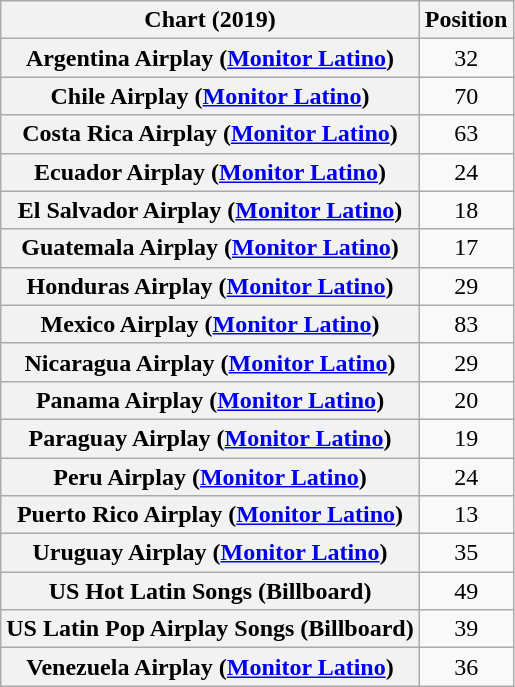<table class="wikitable sortable plainrowheaders" style="text-align:center">
<tr>
<th scope="col">Chart (2019)</th>
<th scope="col">Position</th>
</tr>
<tr>
<th scope="row">Argentina Airplay (<a href='#'>Monitor Latino</a>)</th>
<td>32</td>
</tr>
<tr>
<th scope="row">Chile Airplay (<a href='#'>Monitor Latino</a>)</th>
<td>70</td>
</tr>
<tr>
<th scope="row">Costa Rica Airplay (<a href='#'>Monitor Latino</a>)</th>
<td>63</td>
</tr>
<tr>
<th scope="row">Ecuador Airplay (<a href='#'>Monitor Latino</a>)</th>
<td>24</td>
</tr>
<tr>
<th scope="row">El Salvador Airplay (<a href='#'>Monitor Latino</a>)</th>
<td>18</td>
</tr>
<tr>
<th scope="row">Guatemala Airplay (<a href='#'>Monitor Latino</a>)</th>
<td>17</td>
</tr>
<tr>
<th scope="row">Honduras Airplay (<a href='#'>Monitor Latino</a>)</th>
<td>29</td>
</tr>
<tr>
<th scope="row">Mexico Airplay (<a href='#'>Monitor Latino</a>)</th>
<td>83</td>
</tr>
<tr>
<th scope="row">Nicaragua Airplay (<a href='#'>Monitor Latino</a>)</th>
<td>29</td>
</tr>
<tr>
<th scope="row">Panama Airplay (<a href='#'>Monitor Latino</a>)</th>
<td>20</td>
</tr>
<tr>
<th scope="row">Paraguay Airplay (<a href='#'>Monitor Latino</a>)</th>
<td>19</td>
</tr>
<tr>
<th scope="row">Peru Airplay (<a href='#'>Monitor Latino</a>)</th>
<td>24</td>
</tr>
<tr>
<th scope="row">Puerto Rico Airplay (<a href='#'>Monitor Latino</a>)</th>
<td>13</td>
</tr>
<tr>
<th scope="row">Uruguay Airplay (<a href='#'>Monitor Latino</a>)</th>
<td>35</td>
</tr>
<tr>
<th scope="row">US Hot Latin Songs (Billboard)</th>
<td>49</td>
</tr>
<tr>
<th scope="row">US Latin Pop Airplay Songs (Billboard)</th>
<td>39</td>
</tr>
<tr>
<th scope="row">Venezuela Airplay (<a href='#'>Monitor Latino</a>)</th>
<td>36</td>
</tr>
</table>
